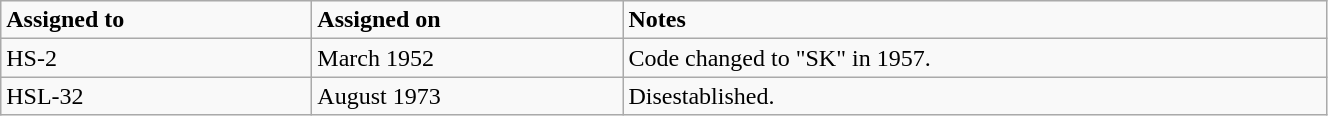<table class="wikitable" style="width: 70%;">
<tr>
<td style="width: 200px;"><strong>Assigned to</strong></td>
<td style="width: 200px;"><strong>Assigned on</strong></td>
<td><strong>Notes</strong></td>
</tr>
<tr>
<td>HS-2</td>
<td>March 1952</td>
<td>Code changed to "SK" in 1957.</td>
</tr>
<tr>
<td>HSL-32</td>
<td>August 1973</td>
<td>Disestablished.</td>
</tr>
</table>
